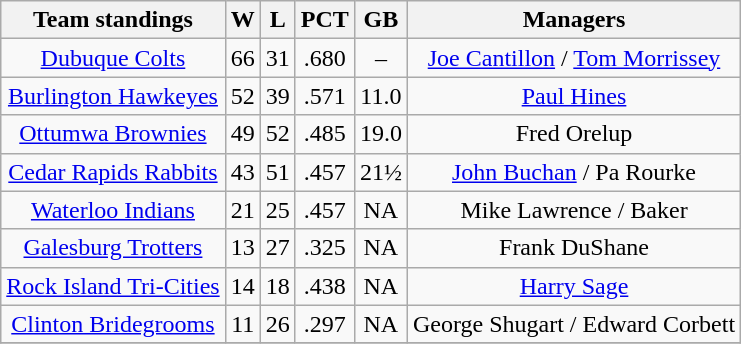<table class="wikitable" style="text-align:center">
<tr>
<th>Team standings</th>
<th>W</th>
<th>L</th>
<th>PCT</th>
<th>GB</th>
<th>Managers</th>
</tr>
<tr align=center>
<td><a href='#'>Dubuque Colts</a></td>
<td>66</td>
<td>31</td>
<td>.680</td>
<td>–</td>
<td><a href='#'>Joe Cantillon</a> / <a href='#'>Tom Morrissey</a></td>
</tr>
<tr align=center>
<td><a href='#'>Burlington Hawkeyes</a></td>
<td>52</td>
<td>39</td>
<td>.571</td>
<td>11.0</td>
<td><a href='#'>Paul Hines</a></td>
</tr>
<tr align=center>
<td><a href='#'>Ottumwa Brownies</a></td>
<td>49</td>
<td>52</td>
<td>.485</td>
<td>19.0</td>
<td>Fred Orelup</td>
</tr>
<tr align=center>
<td><a href='#'>Cedar Rapids Rabbits</a></td>
<td>43</td>
<td>51</td>
<td>.457</td>
<td>21½</td>
<td><a href='#'>John Buchan</a> / Pa Rourke</td>
</tr>
<tr align=center>
<td><a href='#'>Waterloo Indians</a></td>
<td>21</td>
<td>25</td>
<td>.457</td>
<td>NA</td>
<td>Mike Lawrence / Baker</td>
</tr>
<tr align=center>
<td><a href='#'>Galesburg Trotters</a></td>
<td>13</td>
<td>27</td>
<td>.325</td>
<td>NA</td>
<td>Frank DuShane</td>
</tr>
<tr align=center>
<td><a href='#'>Rock Island Tri-Cities</a></td>
<td>14</td>
<td>18</td>
<td>.438</td>
<td>NA</td>
<td><a href='#'>Harry Sage</a></td>
</tr>
<tr align=center>
<td><a href='#'>Clinton Bridegrooms</a></td>
<td>11</td>
<td>26</td>
<td>.297</td>
<td>NA</td>
<td>George Shugart / Edward Corbett</td>
</tr>
<tr align=center>
</tr>
</table>
